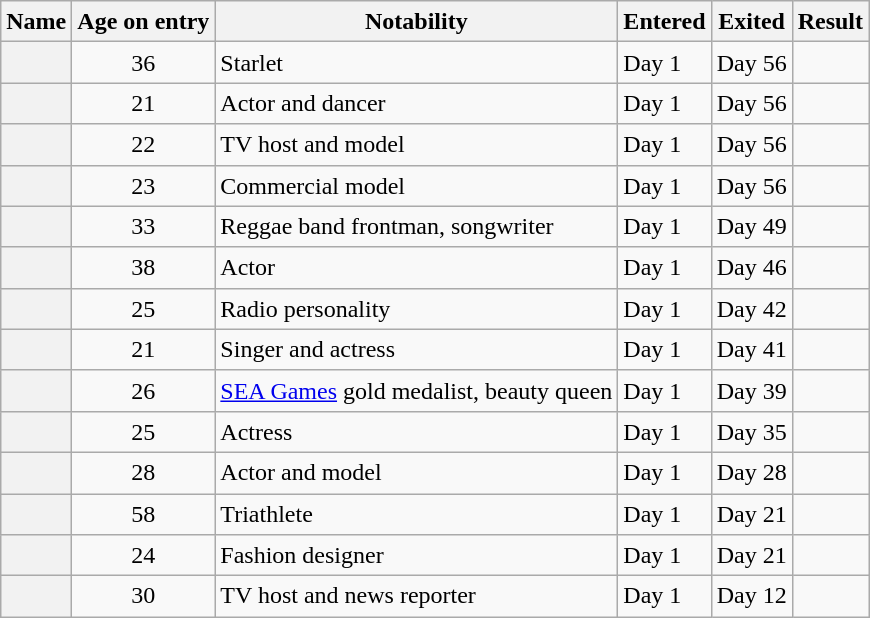<table class="wikitable sortable" style="font-size:100%; line-height:20px;">
<tr>
<th>Name</th>
<th>Age on entry</th>
<th>Notability</th>
<th>Entered</th>
<th>Exited</th>
<th>Result</th>
</tr>
<tr>
<th></th>
<td align="center">36</td>
<td>Starlet</td>
<td>Day 1</td>
<td>Day 56</td>
<td></td>
</tr>
<tr>
<th></th>
<td align="center">21</td>
<td>Actor and dancer</td>
<td>Day 1</td>
<td>Day 56</td>
<td></td>
</tr>
<tr>
<th></th>
<td align="center">22</td>
<td>TV host and model</td>
<td>Day 1</td>
<td>Day 56</td>
<td></td>
</tr>
<tr>
<th></th>
<td align="center">23</td>
<td>Commercial model</td>
<td>Day 1</td>
<td>Day 56</td>
<td></td>
</tr>
<tr>
<th></th>
<td align="center">33</td>
<td>Reggae band frontman, songwriter</td>
<td>Day 1</td>
<td>Day 49</td>
<td></td>
</tr>
<tr>
<th></th>
<td align="center">38</td>
<td>Actor</td>
<td>Day 1</td>
<td>Day 46</td>
<td></td>
</tr>
<tr>
<th></th>
<td align="center">25</td>
<td>Radio personality</td>
<td>Day 1</td>
<td>Day 42</td>
<td></td>
</tr>
<tr>
<th></th>
<td align="center">21</td>
<td>Singer and actress</td>
<td>Day 1</td>
<td>Day 41</td>
<td></td>
</tr>
<tr>
<th></th>
<td align="center">26</td>
<td><a href='#'>SEA Games</a> gold medalist, beauty queen</td>
<td>Day 1</td>
<td>Day 39</td>
<td></td>
</tr>
<tr>
<th></th>
<td align="center">25</td>
<td>Actress</td>
<td>Day 1</td>
<td>Day 35</td>
<td></td>
</tr>
<tr>
<th></th>
<td align="center">28</td>
<td>Actor and model</td>
<td>Day 1</td>
<td>Day 28</td>
<td></td>
</tr>
<tr>
<th></th>
<td align="center">58</td>
<td>Triathlete</td>
<td>Day 1</td>
<td>Day 21</td>
<td></td>
</tr>
<tr>
<th></th>
<td align="center">24</td>
<td>Fashion designer</td>
<td>Day 1</td>
<td>Day 21</td>
<td></td>
</tr>
<tr>
<th></th>
<td align="center">30</td>
<td>TV host and news reporter</td>
<td>Day 1</td>
<td>Day 12</td>
<td></td>
</tr>
</table>
